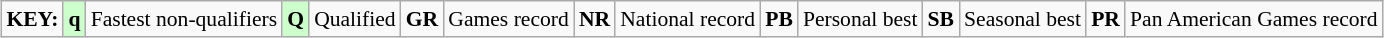<table class="wikitable" style="margin:0.5em auto; font-size:90%;">
<tr>
<td><strong>KEY:</strong></td>
<td bgcolor=ccffcc align=center><strong>q</strong></td>
<td>Fastest non-qualifiers</td>
<td bgcolor=ccffcc align=center><strong>Q</strong></td>
<td>Qualified</td>
<td align=center><strong>GR</strong></td>
<td>Games record</td>
<td align=center><strong>NR</strong></td>
<td>National record</td>
<td align=center><strong>PB</strong></td>
<td>Personal best</td>
<td align=center><strong>SB</strong></td>
<td>Seasonal best</td>
<td align=center><strong>PR</strong></td>
<td>Pan American Games record</td>
</tr>
</table>
